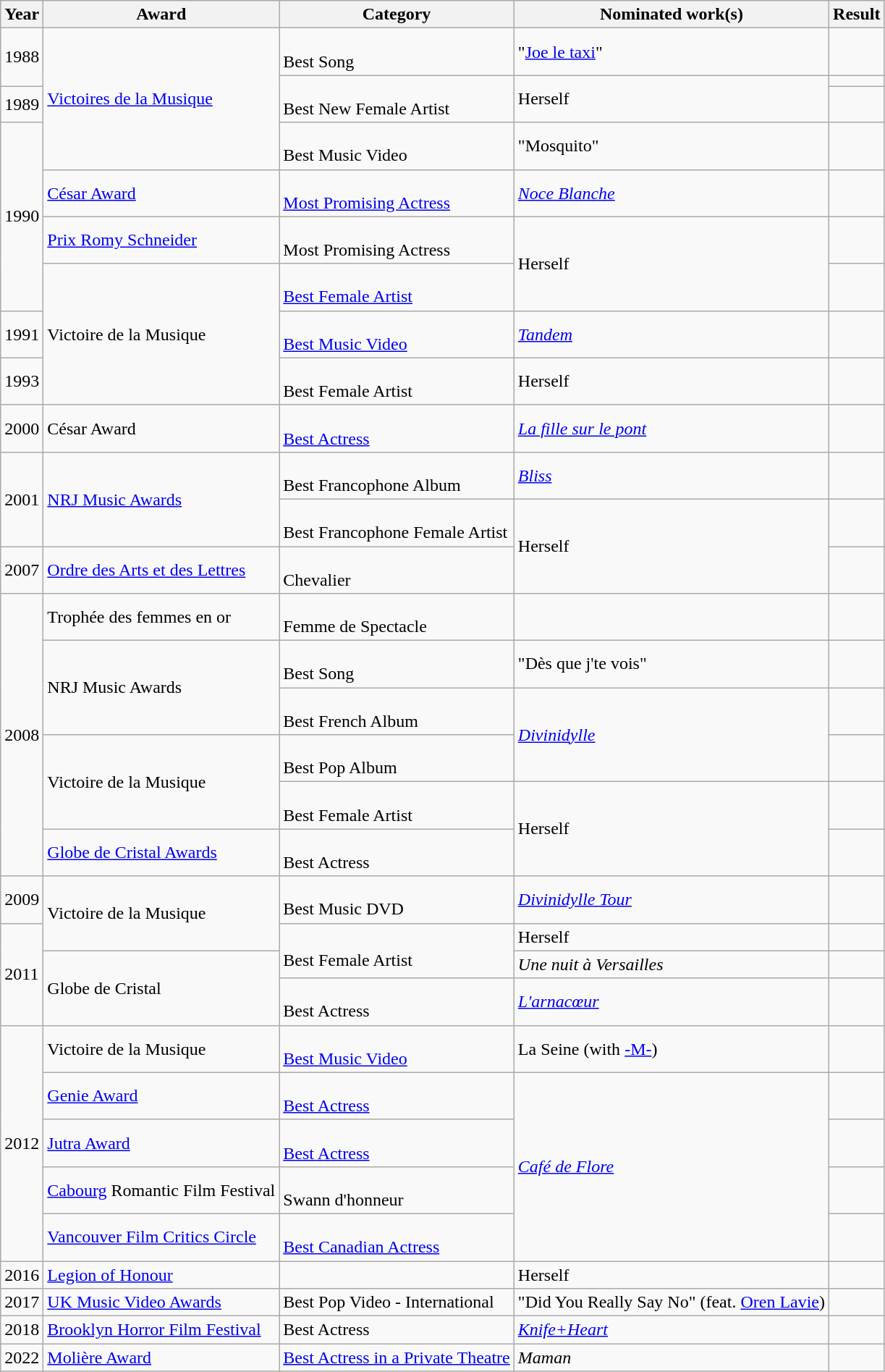<table class="wikitable">
<tr>
<th>Year</th>
<th>Award</th>
<th>Category</th>
<th>Nominated work(s)</th>
<th>Result</th>
</tr>
<tr>
<td rowspan="2">1988</td>
<td rowspan="4"><a href='#'>Victoires de la Musique</a></td>
<td><br>Best Song</td>
<td>"<a href='#'>Joe le taxi</a>"</td>
<td></td>
</tr>
<tr>
<td rowspan="2"><br>Best New Female Artist</td>
<td rowspan="2">Herself</td>
<td></td>
</tr>
<tr>
<td>1989</td>
<td></td>
</tr>
<tr>
<td rowspan="4">1990</td>
<td><br>Best Music Video</td>
<td>"Mosquito"</td>
<td></td>
</tr>
<tr>
<td><a href='#'>César Award</a></td>
<td><br><a href='#'>Most Promising Actress</a></td>
<td><em><a href='#'>Noce Blanche</a></em></td>
<td></td>
</tr>
<tr>
<td><a href='#'>Prix Romy Schneider</a></td>
<td><br>Most Promising Actress</td>
<td rowspan="2">Herself</td>
<td></td>
</tr>
<tr>
<td rowspan="3">Victoire de la Musique</td>
<td><br><a href='#'>Best Female Artist</a></td>
<td></td>
</tr>
<tr>
<td>1991</td>
<td><br><a href='#'>Best Music Video</a></td>
<td><em><a href='#'>Tandem</a></em></td>
<td></td>
</tr>
<tr>
<td>1993</td>
<td><br>Best Female Artist</td>
<td>Herself</td>
<td></td>
</tr>
<tr>
<td>2000</td>
<td>César Award</td>
<td><br><a href='#'>Best Actress</a></td>
<td><em><a href='#'>La fille sur le pont</a></em></td>
<td></td>
</tr>
<tr>
<td rowspan="2">2001</td>
<td rowspan="2"><a href='#'>NRJ Music Awards</a></td>
<td><br>Best Francophone Album</td>
<td><em><a href='#'>Bliss</a></em></td>
<td></td>
</tr>
<tr>
<td><br>Best Francophone Female Artist</td>
<td rowspan="2">Herself</td>
<td></td>
</tr>
<tr>
<td>2007</td>
<td><a href='#'>Ordre des Arts et des Lettres</a></td>
<td><br>Chevalier</td>
<td></td>
</tr>
<tr>
<td rowspan="6">2008</td>
<td>Trophée des femmes en or</td>
<td><br>Femme de Spectacle</td>
<td></td>
<td></td>
</tr>
<tr>
<td rowspan="2">NRJ Music Awards</td>
<td><br>Best Song</td>
<td>"Dès que j'te vois"</td>
<td></td>
</tr>
<tr>
<td><br>Best French Album</td>
<td rowspan="2"><em><a href='#'>Divinidylle</a></em></td>
<td></td>
</tr>
<tr>
<td rowspan="2">Victoire de la Musique</td>
<td><br>Best Pop Album</td>
<td></td>
</tr>
<tr>
<td><br>Best Female Artist</td>
<td rowspan="2">Herself</td>
<td></td>
</tr>
<tr>
<td><a href='#'>Globe de Cristal Awards</a></td>
<td><br>Best Actress</td>
<td></td>
</tr>
<tr>
<td>2009</td>
<td rowspan="2">Victoire de la Musique</td>
<td><br>Best Music DVD</td>
<td><em><a href='#'>Divinidylle Tour</a></em></td>
<td></td>
</tr>
<tr>
<td rowspan="3">2011</td>
<td rowspan="2"><br>Best Female Artist</td>
<td>Herself</td>
<td></td>
</tr>
<tr>
<td rowspan="2">Globe de Cristal</td>
<td><em>Une nuit à Versailles</em></td>
<td></td>
</tr>
<tr>
<td><br>Best Actress</td>
<td><em><a href='#'>L'arnacœur</a></em></td>
<td></td>
</tr>
<tr>
<td rowspan="5">2012</td>
<td>Victoire de la Musique</td>
<td><br><a href='#'>Best Music Video</a></td>
<td>La Seine (with <a href='#'>‑M-</a>)</td>
<td></td>
</tr>
<tr>
<td><a href='#'>Genie Award</a></td>
<td><br><a href='#'>Best Actress</a></td>
<td rowspan="4"><em><a href='#'>Café de Flore</a></em></td>
<td></td>
</tr>
<tr>
<td><a href='#'>Jutra Award</a></td>
<td><br><a href='#'>Best Actress</a></td>
<td></td>
</tr>
<tr>
<td><a href='#'>Cabourg</a> Romantic Film Festival</td>
<td><br>Swann d'honneur</td>
<td></td>
</tr>
<tr>
<td><a href='#'>Vancouver Film Critics Circle</a></td>
<td><br><a href='#'>Best Canadian Actress</a></td>
<td></td>
</tr>
<tr>
<td>2016</td>
<td><a href='#'>Legion of Honour</a></td>
<td><br></td>
<td>Herself</td>
<td></td>
</tr>
<tr>
<td>2017</td>
<td><a href='#'>UK Music Video Awards</a></td>
<td>Best Pop Video - International</td>
<td>"Did You Really Say No" (feat. <a href='#'>Oren Lavie</a>)</td>
<td></td>
</tr>
<tr>
<td>2018</td>
<td><a href='#'>Brooklyn Horror Film Festival</a></td>
<td>Best Actress</td>
<td><em><a href='#'>Knife+Heart</a></em></td>
<td></td>
</tr>
<tr>
<td>2022</td>
<td><a href='#'>Molière Award</a></td>
<td><a href='#'>Best Actress in a Private Theatre</a></td>
<td><em>Maman</em></td>
<td></td>
</tr>
</table>
